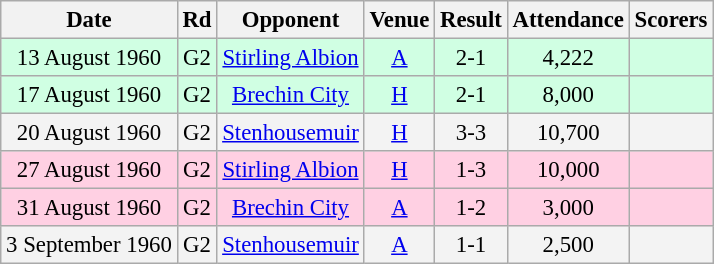<table class="wikitable sortable" style="font-size:95%; text-align:center">
<tr>
<th>Date</th>
<th>Rd</th>
<th>Opponent</th>
<th>Venue</th>
<th>Result</th>
<th>Attendance</th>
<th>Scorers</th>
</tr>
<tr bgcolor = "#d0ffe3">
<td>13 August 1960</td>
<td>G2</td>
<td><a href='#'>Stirling Albion</a></td>
<td><a href='#'>A</a></td>
<td>2-1</td>
<td>4,222</td>
<td></td>
</tr>
<tr bgcolor = "#d0ffe3">
<td>17 August 1960</td>
<td>G2</td>
<td><a href='#'>Brechin City</a></td>
<td><a href='#'>H</a></td>
<td>2-1</td>
<td>8,000</td>
<td></td>
</tr>
<tr bgcolor = "#f3f3f3">
<td>20 August 1960</td>
<td>G2</td>
<td><a href='#'>Stenhousemuir</a></td>
<td><a href='#'>H</a></td>
<td>3-3</td>
<td>10,700</td>
<td></td>
</tr>
<tr bgcolor = "#ffd0e3">
<td>27 August 1960</td>
<td>G2</td>
<td><a href='#'>Stirling Albion</a></td>
<td><a href='#'>H</a></td>
<td>1-3</td>
<td>10,000</td>
<td></td>
</tr>
<tr bgcolor = "#ffd0e3">
<td>31 August 1960</td>
<td>G2</td>
<td><a href='#'>Brechin City</a></td>
<td><a href='#'>A</a></td>
<td>1-2</td>
<td>3,000</td>
<td></td>
</tr>
<tr bgcolor = "#f3f3f3">
<td>3 September 1960</td>
<td>G2</td>
<td><a href='#'>Stenhousemuir</a></td>
<td><a href='#'>A</a></td>
<td>1-1</td>
<td>2,500</td>
<td></td>
</tr>
</table>
